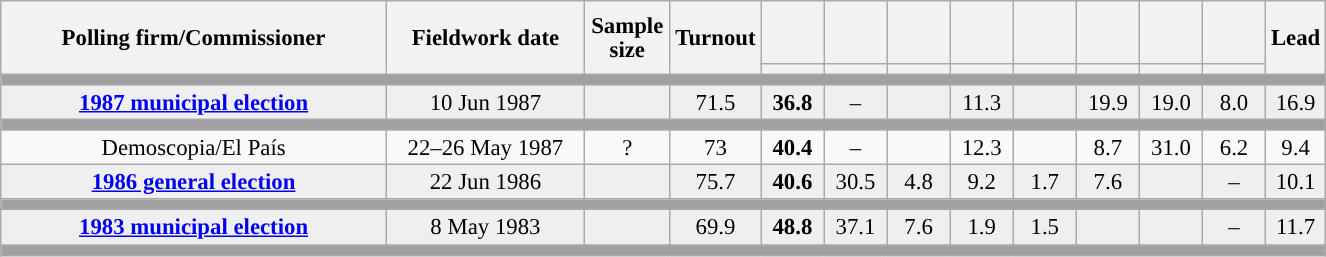<table class="wikitable collapsible collapsed" style="text-align:center; font-size:95%; line-height:16px;">
<tr style="height:42px;">
<th style="width:250px;" rowspan="2">Polling firm/Commissioner</th>
<th style="width:125px;" rowspan="2">Fieldwork date</th>
<th style="width:50px;" rowspan="2">Sample size</th>
<th style="width:45px;" rowspan="2">Turnout</th>
<th style="width:35px;"></th>
<th style="width:35px;"></th>
<th style="width:35px;"></th>
<th style="width:35px;"></th>
<th style="width:35px;"></th>
<th style="width:35px;"></th>
<th style="width:35px;"></th>
<th style="width:35px;"></th>
<th style="width:30px;" rowspan="2">Lead</th>
</tr>
<tr>
<th style="color:inherit;background:"></th>
<th style="color:inherit;background:"></th>
<th style="color:inherit;background:"></th>
<th style="color:inherit;background:"></th>
<th style="color:inherit;background:"></th>
<th style="color:inherit;background:"></th>
<th style="color:inherit;background:"></th>
<th style="color:inherit;background:"></th>
</tr>
<tr>
<td colspan="13" style="background:#A0A0A0"></td>
</tr>
<tr style="background:#EFEFEF;">
<td><strong><a href='#'>1987 municipal election</a></strong></td>
<td>10 Jun 1987</td>
<td></td>
<td>71.5</td>
<td><strong>36.8</strong><br></td>
<td>–</td>
<td></td>
<td>11.3<br></td>
<td></td>
<td>19.9<br></td>
<td>19.0<br></td>
<td>8.0<br></td>
<td style="background:">16.9</td>
</tr>
<tr>
<td colspan="13" style="background:#A0A0A0"></td>
</tr>
<tr>
<td>Demoscopia/El País</td>
<td>22–26 May 1987</td>
<td>?</td>
<td>73</td>
<td><strong>40.4</strong><br></td>
<td>–</td>
<td></td>
<td>12.3<br></td>
<td></td>
<td>8.7<br></td>
<td>31.0<br></td>
<td>6.2<br></td>
<td style="background:">9.4</td>
</tr>
<tr style="background:#EFEFEF;">
<td><strong><a href='#'>1986 general election</a></strong></td>
<td>22 Jun 1986</td>
<td></td>
<td>75.7</td>
<td><strong>40.6</strong><br></td>
<td>30.5<br></td>
<td>4.8<br></td>
<td>9.2<br></td>
<td>1.7<br></td>
<td>7.6<br></td>
<td></td>
<td>–</td>
<td style="background:">10.1</td>
</tr>
<tr>
<td colspan="13" style="background:#A0A0A0"></td>
</tr>
<tr style="background:#EFEFEF;">
<td><strong><a href='#'>1983 municipal election</a></strong></td>
<td>8 May 1983</td>
<td></td>
<td>69.9</td>
<td><strong>48.8</strong><br></td>
<td>37.1<br></td>
<td>7.6<br></td>
<td>1.9<br></td>
<td>1.5<br></td>
<td></td>
<td></td>
<td>–</td>
<td style="background:">11.7</td>
</tr>
<tr>
<td colspan="13" style="background:#A0A0A0"></td>
</tr>
</table>
